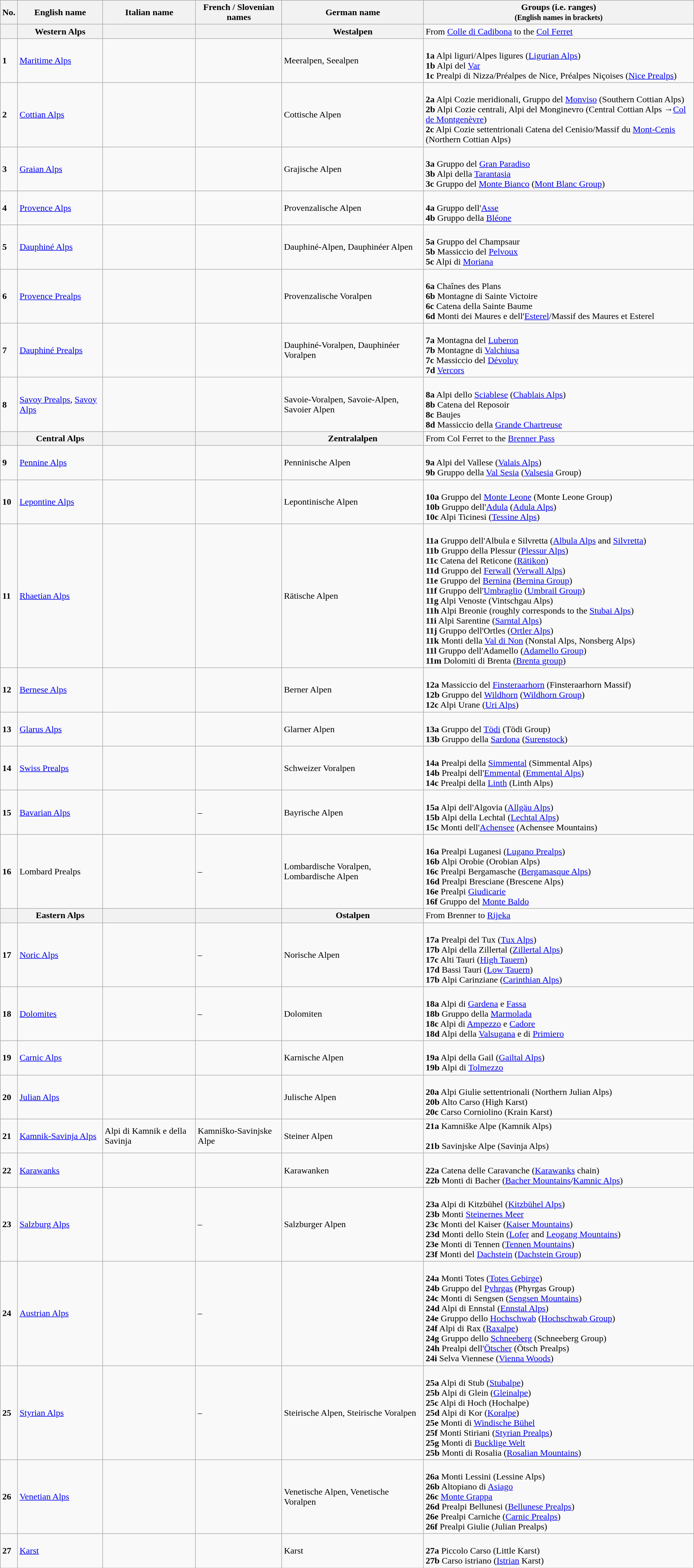<table class="wikitable sortable">
<tr>
<th>No.</th>
<th>English name</th>
<th>Italian name</th>
<th>French / Slovenian names </th>
<th>German name</th>
<th class="unsortable">Groups (i.e. ranges)<br><small>(English names in brackets)</small></th>
</tr>
<tr>
<th></th>
<th>Western Alps</th>
<th></th>
<th></th>
<th>Westalpen</th>
<td>From <a href='#'>Colle di Cadibona</a> to the <a href='#'>Col Ferret</a></td>
</tr>
<tr>
<td><strong>1</strong></td>
<td><a href='#'>Maritime Alps</a></td>
<td></td>
<td></td>
<td>Meeralpen, Seealpen</td>
<td><br><strong>1a</strong> Alpi liguri/Alpes ligures (<a href='#'>Ligurian Alps</a>)<br>
<strong>1b</strong> Alpi del <a href='#'>Var</a><br>
<strong>1c</strong> Prealpi di Nizza/Préalpes de Nice, Préalpes Niçoises (<a href='#'>Nice Prealps</a>)</td>
</tr>
<tr>
<td><strong>2</strong></td>
<td><a href='#'>Cottian Alps</a></td>
<td></td>
<td></td>
<td>Cottische Alpen</td>
<td><br><strong>2a</strong> Alpi Cozie meridionali, Gruppo del <a href='#'>Monviso</a> (Southern Cottian Alps)<br>
<strong>2b</strong> Alpi Cozie centrali, Alpi del Monginevro (Central Cottian Alps →<a href='#'>Col de Montgenèvre</a>)<br>
<strong>2c</strong> Alpi Cozie settentrionali Catena del Cenisio/Massif du <a href='#'>Mont-Cenis</a> (Northern Cottian Alps)</td>
</tr>
<tr>
<td><strong>3</strong></td>
<td><a href='#'>Graian Alps</a></td>
<td></td>
<td></td>
<td>Grajische Alpen</td>
<td><br><strong>3a</strong> Gruppo del <a href='#'>Gran Paradiso</a><br>
<strong>3b</strong> Alpi della <a href='#'>Tarantasia</a><br>
<strong>3c</strong> Gruppo del <a href='#'>Monte Bianco</a> (<a href='#'>Mont Blanc Group</a>)</td>
</tr>
<tr>
<td><strong>4</strong></td>
<td><a href='#'>Provence Alps</a></td>
<td></td>
<td></td>
<td>Provenzalische Alpen</td>
<td><br><strong>4a</strong> Gruppo dell'<a href='#'>Asse</a><br>
<strong>4b</strong> Gruppo della <a href='#'>Bléone</a></td>
</tr>
<tr>
<td><strong>5</strong></td>
<td><a href='#'>Dauphiné Alps</a></td>
<td></td>
<td></td>
<td>Dauphiné-Alpen, Dauphinéer Alpen</td>
<td><br><strong>5a</strong> Gruppo del Champsaur<br>
<strong>5b</strong> Massiccio del <a href='#'>Pelvoux</a><br>
<strong>5c</strong> Alpi di <a href='#'>Moriana</a></td>
</tr>
<tr>
<td><strong>6</strong></td>
<td><a href='#'>Provence Prealps</a></td>
<td></td>
<td></td>
<td>Provenzalische Voralpen</td>
<td><br><strong>6a</strong> Chaînes des Plans<br>
<strong>6b</strong> Montagne di Sainte Victoire<br>
<strong>6c</strong> Catena della Sainte Baume<br>
<strong>6d</strong> Monti dei Maures e dell'<a href='#'>Esterel</a>/Massif des Maures et Esterel</td>
</tr>
<tr>
<td><strong>7</strong></td>
<td><a href='#'>Dauphiné Prealps</a></td>
<td></td>
<td></td>
<td>Dauphiné-Voralpen, Dauphinéer Voralpen</td>
<td><br><strong>7a</strong> Montagna del <a href='#'>Luberon</a><br>
<strong>7b</strong> Montagne di <a href='#'>Valchiusa</a><br>
<strong>7c</strong> Massiccio del <a href='#'>Dévoluy</a><br>
<strong>7d</strong> <a href='#'>Vercors</a></td>
</tr>
<tr>
<td><strong>8</strong></td>
<td><a href='#'>Savoy Prealps</a>, <a href='#'>Savoy Alps</a></td>
<td></td>
<td></td>
<td>Savoie-Voralpen, Savoie-Alpen, Savoier Alpen</td>
<td><br><strong>8a</strong> Alpi dello <a href='#'>Sciablese</a> (<a href='#'>Chablais Alps</a>)<br>
<strong>8b</strong> Catena del Reposoir<br>
<strong>8c</strong> Baujes<br>
<strong>8d</strong> Massiccio della <a href='#'>Grande Chartreuse</a></td>
</tr>
<tr>
<th></th>
<th>Central Alps</th>
<th></th>
<th></th>
<th>Zentralalpen</th>
<td>From Col Ferret to the <a href='#'>Brenner Pass</a></td>
</tr>
<tr>
<td><strong>9</strong></td>
<td><a href='#'>Pennine Alps</a></td>
<td></td>
<td></td>
<td>Penninische Alpen</td>
<td><br><strong>9a</strong> Alpi del Vallese (<a href='#'>Valais Alps</a>)<br>
<strong>9b</strong> Gruppo della <a href='#'>Val Sesia</a> (<a href='#'>Valsesia</a> Group)</td>
</tr>
<tr>
<td><strong>10</strong></td>
<td><a href='#'>Lepontine Alps</a></td>
<td></td>
<td></td>
<td>Lepontinische Alpen</td>
<td><br><strong>10a</strong> Gruppo del <a href='#'>Monte Leone</a> (Monte Leone Group)<br>
<strong>10b</strong> Gruppo dell'<a href='#'>Adula</a> (<a href='#'>Adula Alps</a>)<br>
<strong>10c</strong> Alpi Ticinesi (<a href='#'>Tessine Alps</a>)</td>
</tr>
<tr>
<td><strong>11</strong></td>
<td><a href='#'>Rhaetian Alps</a></td>
<td></td>
<td></td>
<td>Rätische Alpen</td>
<td><br><strong>11a</strong> Gruppo dell'Albula e Silvretta (<a href='#'>Albula Alps</a> and <a href='#'>Silvretta</a>)<br>
<strong>11b</strong> Gruppo della Plessur (<a href='#'>Plessur Alps</a>)<br>
<strong>11c</strong> Catena del Reticone (<a href='#'>Rätikon</a>)<br>
<strong>11d</strong> Gruppo del <a href='#'>Ferwall</a> (<a href='#'>Verwall Alps</a>)<br>
<strong>11e</strong> Gruppo del <a href='#'>Bernina</a> (<a href='#'>Bernina Group</a>)<br>
<strong>11f</strong> Gruppo dell'<a href='#'>Umbraglio</a> (<a href='#'>Umbrail Group</a>)<br>
<strong>11g</strong> Alpi Venoste (Vintschgau Alps)<br>
<strong>11h</strong> Alpi Breonie (roughly corresponds to the <a href='#'>Stubai Alps</a>)<br>
<strong>11i</strong> Alpi Sarentine (<a href='#'>Sarntal Alps</a>)<br>
<strong>11j</strong> Gruppo dell'Ortles (<a href='#'>Ortler Alps</a>)<br>
<strong>11k</strong> Monti della <a href='#'>Val di Non</a> (Nonstal Alps, Nonsberg Alps)<br>
<strong>11l</strong> Gruppo dell'Adamello (<a href='#'>Adamello Group</a>)<br>
<strong>11m</strong> Dolomiti di Brenta (<a href='#'>Brenta group</a>)</td>
</tr>
<tr>
<td><strong>12</strong></td>
<td><a href='#'>Bernese Alps</a></td>
<td></td>
<td></td>
<td>Berner Alpen</td>
<td><br><strong>12a</strong> Massiccio del <a href='#'>Finsteraarhorn</a> (Finsteraarhorn Massif)<br>
<strong>12b</strong> Gruppo del <a href='#'>Wildhorn</a> (<a href='#'>Wildhorn Group</a>)<br>
<strong>12c</strong> Alpi Urane (<a href='#'>Uri Alps</a>)</td>
</tr>
<tr>
<td><strong>13</strong></td>
<td><a href='#'>Glarus Alps</a></td>
<td></td>
<td></td>
<td>Glarner Alpen</td>
<td><br><strong>13a</strong> Gruppo del <a href='#'>Tödi</a> (Tödi Group)<br>
<strong>13b</strong> Gruppo della <a href='#'>Sardona</a> (<a href='#'>Surenstock</a>)</td>
</tr>
<tr>
<td><strong>14</strong></td>
<td><a href='#'>Swiss Prealps</a></td>
<td></td>
<td></td>
<td>Schweizer Voralpen</td>
<td><br><strong>14a</strong> Prealpi della <a href='#'>Simmental</a> (Simmental Alps)<br>
<strong>14b</strong> Prealpi dell'<a href='#'>Emmental</a> (<a href='#'>Emmental Alps</a>)<br>
<strong>14c</strong> Prealpi della <a href='#'>Linth</a> (Linth Alps)</td>
</tr>
<tr>
<td><strong>15</strong></td>
<td><a href='#'>Bavarian Alps</a></td>
<td></td>
<td>–</td>
<td>Bayrische Alpen</td>
<td><br><strong>15a</strong> Alpi dell'Algovia (<a href='#'>Allgäu Alps</a>)<br>
<strong>15b</strong> Alpi della Lechtal (<a href='#'>Lechtal Alps</a>)<br>
<strong>15c</strong> Monti dell'<a href='#'>Achensee</a> (Achensee Mountains)</td>
</tr>
<tr>
<td><strong>16</strong></td>
<td>Lombard Prealps</td>
<td></td>
<td>–</td>
<td>Lombardische Voralpen, Lombardische Alpen</td>
<td><br><strong>16a</strong> Prealpi Luganesi (<a href='#'>Lugano Prealps</a>)<br>
<strong>16b</strong> Alpi Orobie (Orobian Alps)<br>
<strong>16c</strong> Prealpi Bergamasche (<a href='#'>Bergamasque Alps</a>)<br>
<strong>16d</strong> Prealpi Bresciane (Brescene Alps)<br>
<strong>16e</strong> Prealpi <a href='#'>Giudicarie</a><br>
<strong>16f</strong> Gruppo del <a href='#'>Monte Baldo</a></td>
</tr>
<tr>
<th></th>
<th>Eastern Alps</th>
<th></th>
<th></th>
<th>Ostalpen</th>
<td>From Brenner to <a href='#'>Rijeka</a></td>
</tr>
<tr>
<td><strong>17</strong></td>
<td><a href='#'>Noric Alps</a></td>
<td></td>
<td>–</td>
<td>Norische Alpen</td>
<td><br><strong>17a</strong> Prealpi del Tux (<a href='#'>Tux Alps</a>)<br>
<strong>17b</strong> Alpi della Zillertal (<a href='#'>Zillertal Alps</a>)<br>
<strong>17c</strong>  Alti Tauri (<a href='#'>High Tauern</a>)<br>
<strong>17d</strong>  Bassi Tauri (<a href='#'>Low Tauern</a>)<br>
<strong>17b</strong>  Alpi Carinziane (<a href='#'>Carinthian Alps</a>)</td>
</tr>
<tr>
<td><strong>18</strong></td>
<td><a href='#'>Dolomites</a></td>
<td></td>
<td>–</td>
<td>Dolomiten</td>
<td><br><strong>18a</strong> Alpi di <a href='#'>Gardena</a> e <a href='#'>Fassa</a><br>
<strong>18b</strong> Gruppo della <a href='#'>Marmolada</a><br>
<strong>18c</strong> Alpi di <a href='#'>Ampezzo</a> e <a href='#'>Cadore</a><br>
<strong>18d</strong> Alpi della <a href='#'>Valsugana</a> e di <a href='#'>Primiero</a></td>
</tr>
<tr>
<td><strong>19</strong></td>
<td><a href='#'>Carnic Alps</a></td>
<td></td>
<td></td>
<td>Karnische Alpen</td>
<td><br><strong>19a</strong> Alpi della Gail (<a href='#'>Gailtal Alps</a>)<br>
<strong>19b</strong>  Alpi di <a href='#'>Tolmezzo</a></td>
</tr>
<tr>
<td><strong>20</strong></td>
<td><a href='#'>Julian Alps</a></td>
<td></td>
<td></td>
<td>Julische Alpen</td>
<td><br><strong>20a</strong> Alpi Giulie settentrionali (Northern Julian Alps)<br>
<strong>20b</strong> Alto Carso (High Karst)<br>
<strong>20c</strong> Carso Corniolino (Krain Karst)</td>
</tr>
<tr>
<td><strong>21</strong></td>
<td><a href='#'>Kamnik-Savinja Alps</a></td>
<td>Alpi di Kamnik e della Savinja</td>
<td>Kamniško-Savinjske Alpe</td>
<td>Steiner Alpen</td>
<td><strong>21a</strong> Kamniške Alpe (Kamnik Alps)<br><br><strong>21b</strong> Savinjske Alpe (Savinja Alps)</td>
</tr>
<tr>
<td><strong>22</strong></td>
<td><a href='#'>Karawanks</a></td>
<td></td>
<td></td>
<td>Karawanken</td>
<td><br><strong>22a</strong> Catena delle Caravanche (<a href='#'>Karawanks</a> chain)<br>
<strong>22b</strong> Monti di Bacher (<a href='#'>Bacher Mountains</a>/<a href='#'>Kamnic Alps</a>)</td>
</tr>
<tr>
<td><strong>23</strong></td>
<td><a href='#'>Salzburg Alps</a></td>
<td></td>
<td>–</td>
<td>Salzburger Alpen</td>
<td><br><strong>23a</strong> Alpi di Kitzbühel (<a href='#'>Kitzbühel Alps</a>)<br>
<strong>23b</strong> Monti <a href='#'>Steinernes Meer</a><br>
<strong>23c</strong> Monti del Kaiser (<a href='#'>Kaiser Mountains</a>)<br>
<strong>23d</strong> Monti dello Stein (<a href='#'>Lofer</a> and <a href='#'>Leogang Mountains</a>)<br>
<strong>23e</strong> Monti di Tennen (<a href='#'>Tennen Mountains</a>)<br>
<strong>23f</strong> Monti del <a href='#'>Dachstein</a> (<a href='#'>Dachstein Group</a>)</td>
</tr>
<tr>
<td><strong>24</strong></td>
<td><a href='#'>Austrian Alps</a></td>
<td></td>
<td>–</td>
<td></td>
<td><br><strong>24a</strong> Monti Totes (<a href='#'>Totes Gebirge</a>)<br>
<strong>24b</strong> Gruppo del <a href='#'>Pyhrgas</a> (Phyrgas Group)<br>
<strong>24c</strong> Monti di Sengsen (<a href='#'>Sengsen Mountains</a>)<br>
<strong>24d</strong> Alpi di Ennstal (<a href='#'>Ennstal Alps</a>)<br>
<strong>24e</strong> Gruppo dello <a href='#'>Hochschwab</a> (<a href='#'>Hochschwab Group</a>)<br>
<strong>24f</strong> Alpi di Rax (<a href='#'>Raxalpe</a>)<br>
<strong>24g</strong> Gruppo dello <a href='#'>Schneeberg</a> (Schneeberg Group)<br>
<strong>24h</strong> Prealpi dell'<a href='#'>Ötscher</a> (Ötsch Prealps)<br>
<strong>24i</strong> Selva Viennese (<a href='#'>Vienna Woods</a>)</td>
</tr>
<tr>
<td><strong>25</strong></td>
<td><a href='#'>Styrian Alps</a></td>
<td></td>
<td>–</td>
<td>Steirische Alpen, Steirische Voralpen</td>
<td><br><strong>25a</strong> Alpi di Stub (<a href='#'>Stubalpe</a>)<br>
<strong>25b</strong> Alpi di Glein (<a href='#'>Gleinalpe</a>)<br>
<strong>25c</strong> Alpi di Hoch (Hochalpe)<br>
<strong>25d</strong> Alpi di Kor (<a href='#'>Koralpe</a>)<br>
<strong>25e</strong> Monti di <a href='#'>Windische Bühel</a><br>
<strong>25f</strong> Monti Stiriani (<a href='#'>Styrian Prealps</a>)<br>
<strong>25g</strong> Monti di <a href='#'>Bucklige Welt</a><br>
<strong>25b</strong> Monti di Rosalia (<a href='#'>Rosalian Mountains</a>)</td>
</tr>
<tr>
<td><strong>26</strong></td>
<td><a href='#'>Venetian Alps</a></td>
<td></td>
<td></td>
<td>Venetische Alpen, Venetische Voralpen</td>
<td><br><strong>26a</strong> Monti Lessini (Lessine Alps)<br>
<strong>26b</strong> Altopiano di <a href='#'>Asiago</a><br>
<strong>26c</strong> <a href='#'>Monte Grappa</a><br>
<strong>26d</strong> Prealpi Bellunesi (<a href='#'>Bellunese Prealps</a>)<br>
<strong>26e</strong> Prealpi Carniche (<a href='#'>Carnic Prealps</a>)<br>
<strong>26f</strong> Prealpi Giulie (Julian Prealps)</td>
</tr>
<tr>
<td><strong>27</strong></td>
<td><a href='#'>Karst</a></td>
<td></td>
<td></td>
<td>Karst</td>
<td><br><strong>27a</strong> Piccolo Carso (Little Karst)<br>
<strong>27b</strong> Carso istriano (<a href='#'>Istrian</a> Karst)</td>
</tr>
</table>
